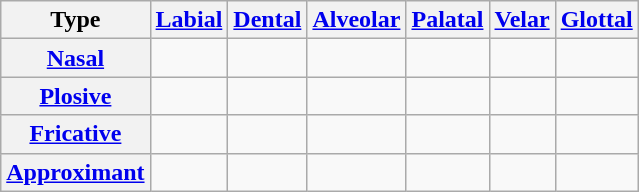<table class="wikitable" style="text-align: center;">
<tr>
<th>Type</th>
<th><a href='#'>Labial</a></th>
<th><a href='#'>Dental</a></th>
<th><a href='#'>Alveolar</a></th>
<th><a href='#'>Palatal</a></th>
<th><a href='#'>Velar</a></th>
<th><a href='#'>Glottal</a></th>
</tr>
<tr>
<th><a href='#'>Nasal</a></th>
<td></td>
<td></td>
<td></td>
<td></td>
<td></td>
<td></td>
</tr>
<tr>
<th><a href='#'>Plosive</a></th>
<td></td>
<td></td>
<td></td>
<td> </td>
<td></td>
<td> </td>
</tr>
<tr>
<th><a href='#'>Fricative</a></th>
<td></td>
<td> </td>
<td></td>
<td></td>
<td></td>
<td></td>
</tr>
<tr>
<th><a href='#'>Approximant</a></th>
<td></td>
<td></td>
<td></td>
<td> </td>
<td></td>
<td></td>
</tr>
</table>
